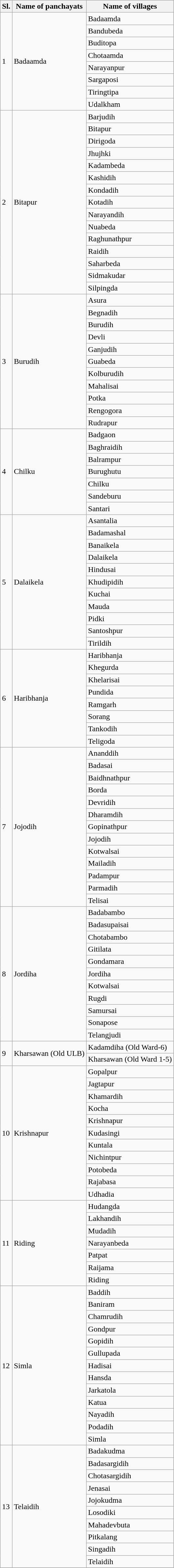<table class="wikitable plainrowheaders sortable">
<tr>
<th scope="col">Sl.</th>
<th scope="col">Name of panchayats</th>
<th scope="col">Name of villages</th>
</tr>
<tr>
<td rowspan="8">1</td>
<td rowspan="8">Badaamda</td>
<td>Badaamda</td>
</tr>
<tr>
<td>Bandubeda</td>
</tr>
<tr>
<td>Buditopa</td>
</tr>
<tr>
<td>Chotaamda</td>
</tr>
<tr>
<td>Narayanpur</td>
</tr>
<tr>
<td>Sargaposi</td>
</tr>
<tr>
<td>Tiringtipa</td>
</tr>
<tr>
<td>Udalkham</td>
</tr>
<tr>
<td rowspan="15">2</td>
<td rowspan="15">Bitapur</td>
<td>Barjudih</td>
</tr>
<tr>
<td>Bitapur</td>
</tr>
<tr>
<td>Dirigoda</td>
</tr>
<tr>
<td>Jhujhki</td>
</tr>
<tr>
<td>Kadambeda</td>
</tr>
<tr>
<td>Kashidih</td>
</tr>
<tr>
<td>Kondadih</td>
</tr>
<tr>
<td>Kotadih</td>
</tr>
<tr>
<td>Narayandih</td>
</tr>
<tr>
<td>Nuabeda</td>
</tr>
<tr>
<td>Raghunathpur</td>
</tr>
<tr>
<td>Raidih</td>
</tr>
<tr>
<td>Saharbeda</td>
</tr>
<tr>
<td>Sidmakudar</td>
</tr>
<tr>
<td>Silpingda</td>
</tr>
<tr>
<td rowspan="11">3</td>
<td rowspan="11">Burudih</td>
<td>Asura</td>
</tr>
<tr>
<td>Begnadih</td>
</tr>
<tr>
<td>Burudih</td>
</tr>
<tr>
<td>Devli</td>
</tr>
<tr>
<td>Ganjudih</td>
</tr>
<tr>
<td>Guabeda</td>
</tr>
<tr>
<td>Kolburudih</td>
</tr>
<tr>
<td>Mahalisai</td>
</tr>
<tr>
<td>Potka</td>
</tr>
<tr>
<td>Rengogora</td>
</tr>
<tr>
<td>Rudrapur</td>
</tr>
<tr>
<td rowspan="7">4</td>
<td rowspan="7">Chilku</td>
<td>Badgaon</td>
</tr>
<tr>
<td>Baghraidih</td>
</tr>
<tr>
<td>Balrampur</td>
</tr>
<tr>
<td>Burughutu</td>
</tr>
<tr>
<td>Chilku</td>
</tr>
<tr>
<td>Sandeburu</td>
</tr>
<tr>
<td>Santari</td>
</tr>
<tr>
<td rowspan="11">5</td>
<td rowspan="11">Dalaikela</td>
<td>Asantalia</td>
</tr>
<tr>
<td>Badamashal</td>
</tr>
<tr>
<td>Banaikela</td>
</tr>
<tr>
<td>Dalaikela</td>
</tr>
<tr>
<td>Hindusai</td>
</tr>
<tr>
<td>Khudipidih</td>
</tr>
<tr>
<td>Kuchai</td>
</tr>
<tr>
<td>Mauda</td>
</tr>
<tr>
<td>Pidki</td>
</tr>
<tr>
<td>Santoshpur</td>
</tr>
<tr>
<td>Tirildih</td>
</tr>
<tr>
<td rowspan="8">6</td>
<td rowspan="8">Haribhanja</td>
<td>Haribhanja</td>
</tr>
<tr>
<td>Khegurda</td>
</tr>
<tr>
<td>Khelarisai</td>
</tr>
<tr>
<td>Pundida</td>
</tr>
<tr>
<td>Ramgarh</td>
</tr>
<tr>
<td>Sorang</td>
</tr>
<tr>
<td>Tankodih</td>
</tr>
<tr>
<td>Teligoda</td>
</tr>
<tr>
<td rowspan="13">7</td>
<td rowspan="13">Jojodih</td>
<td>Ananddih</td>
</tr>
<tr>
<td>Badasai</td>
</tr>
<tr>
<td>Baidhnathpur</td>
</tr>
<tr>
<td>Borda</td>
</tr>
<tr>
<td>Devridih</td>
</tr>
<tr>
<td>Dharamdih</td>
</tr>
<tr>
<td>Gopinathpur</td>
</tr>
<tr>
<td>Jojodih</td>
</tr>
<tr>
<td>Kotwalsai</td>
</tr>
<tr>
<td>Mailadih</td>
</tr>
<tr>
<td>Padampur</td>
</tr>
<tr>
<td>Parmadih</td>
</tr>
<tr>
<td>Telisai</td>
</tr>
<tr>
<td rowspan="11">8</td>
<td rowspan="11">Jordiha</td>
<td>Badabambo</td>
</tr>
<tr>
<td>Badasupaisai</td>
</tr>
<tr>
<td>Chotabambo</td>
</tr>
<tr>
<td>Gitilata</td>
</tr>
<tr>
<td>Gondamara</td>
</tr>
<tr>
<td>Jordiha</td>
</tr>
<tr>
<td>Kotwalsai</td>
</tr>
<tr>
<td>Rugdi</td>
</tr>
<tr>
<td>Samursai</td>
</tr>
<tr>
<td>Sonapose</td>
</tr>
<tr>
<td>Telangjudi</td>
</tr>
<tr>
<td rowspan=2>9</td>
<td rowspan=2>Kharsawan (Old ULB)</td>
<td>Kadamdiha (Old Ward-6)</td>
</tr>
<tr>
<td>Kharsawan (Old Ward 1-5)</td>
</tr>
<tr>
<td rowspan="11">10</td>
<td rowspan="11">Krishnapur</td>
<td>Gopalpur</td>
</tr>
<tr>
<td>Jagtapur</td>
</tr>
<tr>
<td>Khamardih</td>
</tr>
<tr>
<td>Kocha</td>
</tr>
<tr>
<td>Krishnapur</td>
</tr>
<tr>
<td>Kudasingi</td>
</tr>
<tr>
<td>Kuntala</td>
</tr>
<tr>
<td>Nichintpur</td>
</tr>
<tr>
<td>Potobeda</td>
</tr>
<tr>
<td>Rajabasa</td>
</tr>
<tr>
<td>Udhadia</td>
</tr>
<tr>
<td rowspan="7">11</td>
<td rowspan="7">Riding</td>
<td>Hudangda</td>
</tr>
<tr>
<td>Lakhandih</td>
</tr>
<tr>
<td>Mudadih</td>
</tr>
<tr>
<td>Narayanbeda</td>
</tr>
<tr>
<td>Patpat</td>
</tr>
<tr>
<td>Raijama</td>
</tr>
<tr>
<td>Riding</td>
</tr>
<tr>
<td rowspan="13">12</td>
<td rowspan="13">Simla</td>
<td>Baddih</td>
</tr>
<tr>
<td>Baniram</td>
</tr>
<tr>
<td>Chamrudih</td>
</tr>
<tr>
<td>Gondpur</td>
</tr>
<tr>
<td>Gopidih</td>
</tr>
<tr>
<td>Gullupada</td>
</tr>
<tr>
<td>Hadisai</td>
</tr>
<tr>
<td>Hansda</td>
</tr>
<tr>
<td>Jarkatola</td>
</tr>
<tr>
<td>Katua</td>
</tr>
<tr>
<td>Nayadih</td>
</tr>
<tr>
<td>Podadih</td>
</tr>
<tr>
<td>Simla</td>
</tr>
<tr>
<td rowspan="10">13</td>
<td rowspan="10">Telaidih</td>
<td>Badakudma</td>
</tr>
<tr>
<td>Badasargidih</td>
</tr>
<tr>
<td>Chotasargidih</td>
</tr>
<tr>
<td>Jenasai</td>
</tr>
<tr>
<td>Jojokudma</td>
</tr>
<tr>
<td>Losodiki</td>
</tr>
<tr>
<td>Mahadevbuta</td>
</tr>
<tr>
<td>Pitkalang</td>
</tr>
<tr>
<td>Singadih</td>
</tr>
<tr>
<td>Telaidih</td>
</tr>
<tr>
</tr>
</table>
